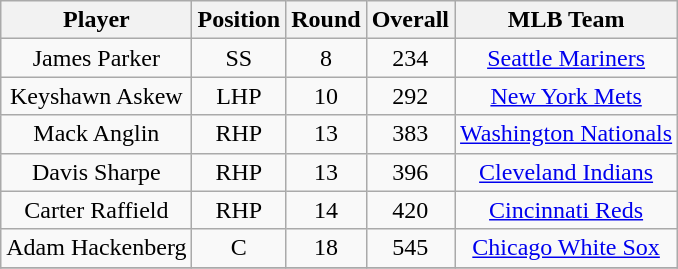<table class="wikitable" style="text-align:center">
<tr>
<th>Player</th>
<th>Position</th>
<th>Round</th>
<th>Overall</th>
<th>MLB Team</th>
</tr>
<tr>
<td>James Parker</td>
<td>SS</td>
<td>8</td>
<td>234</td>
<td><a href='#'>Seattle Mariners</a></td>
</tr>
<tr>
<td>Keyshawn Askew</td>
<td>LHP</td>
<td>10</td>
<td>292</td>
<td><a href='#'>New York Mets</a></td>
</tr>
<tr>
<td>Mack Anglin</td>
<td>RHP</td>
<td>13</td>
<td>383</td>
<td><a href='#'>Washington Nationals</a></td>
</tr>
<tr>
<td>Davis Sharpe</td>
<td>RHP</td>
<td>13</td>
<td>396</td>
<td><a href='#'>Cleveland Indians</a></td>
</tr>
<tr>
<td>Carter Raffield</td>
<td>RHP</td>
<td>14</td>
<td>420</td>
<td><a href='#'>Cincinnati Reds</a></td>
</tr>
<tr>
<td>Adam Hackenberg</td>
<td>C</td>
<td>18</td>
<td>545</td>
<td><a href='#'>Chicago White Sox</a></td>
</tr>
<tr>
</tr>
</table>
